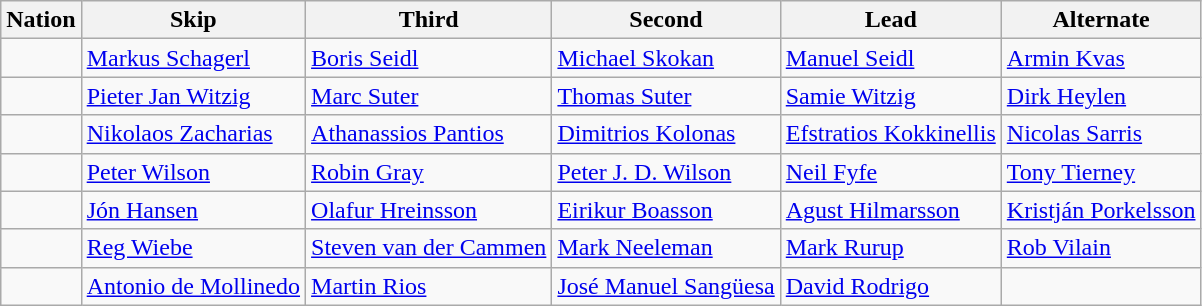<table class="wikitable">
<tr>
<th>Nation</th>
<th>Skip</th>
<th>Third</th>
<th>Second</th>
<th>Lead</th>
<th>Alternate</th>
</tr>
<tr>
<td></td>
<td><a href='#'>Markus Schagerl</a></td>
<td><a href='#'>Boris Seidl</a></td>
<td><a href='#'>Michael Skokan</a></td>
<td><a href='#'>Manuel Seidl</a></td>
<td><a href='#'>Armin Kvas</a></td>
</tr>
<tr>
<td></td>
<td><a href='#'>Pieter Jan Witzig</a></td>
<td><a href='#'>Marc Suter</a></td>
<td><a href='#'>Thomas Suter</a></td>
<td><a href='#'>Samie Witzig</a></td>
<td><a href='#'>Dirk Heylen</a></td>
</tr>
<tr>
<td></td>
<td><a href='#'>Nikolaos Zacharias</a></td>
<td><a href='#'>Athanassios Pantios</a></td>
<td><a href='#'>Dimitrios Kolonas</a></td>
<td><a href='#'>Efstratios Kokkinellis</a></td>
<td><a href='#'>Nicolas Sarris</a></td>
</tr>
<tr>
<td></td>
<td><a href='#'>Peter Wilson</a></td>
<td><a href='#'>Robin Gray</a></td>
<td><a href='#'>Peter J. D. Wilson</a></td>
<td><a href='#'>Neil Fyfe</a></td>
<td><a href='#'>Tony Tierney</a></td>
</tr>
<tr>
<td></td>
<td><a href='#'>Jón Hansen</a></td>
<td><a href='#'>Olafur Hreinsson</a></td>
<td><a href='#'>Eirikur Boasson</a></td>
<td><a href='#'>Agust Hilmarsson</a></td>
<td><a href='#'>Kristján Porkelsson</a></td>
</tr>
<tr>
<td></td>
<td><a href='#'>Reg Wiebe</a></td>
<td><a href='#'>Steven van der Cammen</a></td>
<td><a href='#'>Mark Neeleman</a></td>
<td><a href='#'>Mark Rurup</a></td>
<td><a href='#'>Rob Vilain</a></td>
</tr>
<tr>
<td></td>
<td><a href='#'>Antonio de Mollinedo</a></td>
<td><a href='#'>Martin Rios</a></td>
<td><a href='#'>José Manuel Sangüesa</a></td>
<td><a href='#'>David Rodrigo</a></td>
<td></td>
</tr>
</table>
